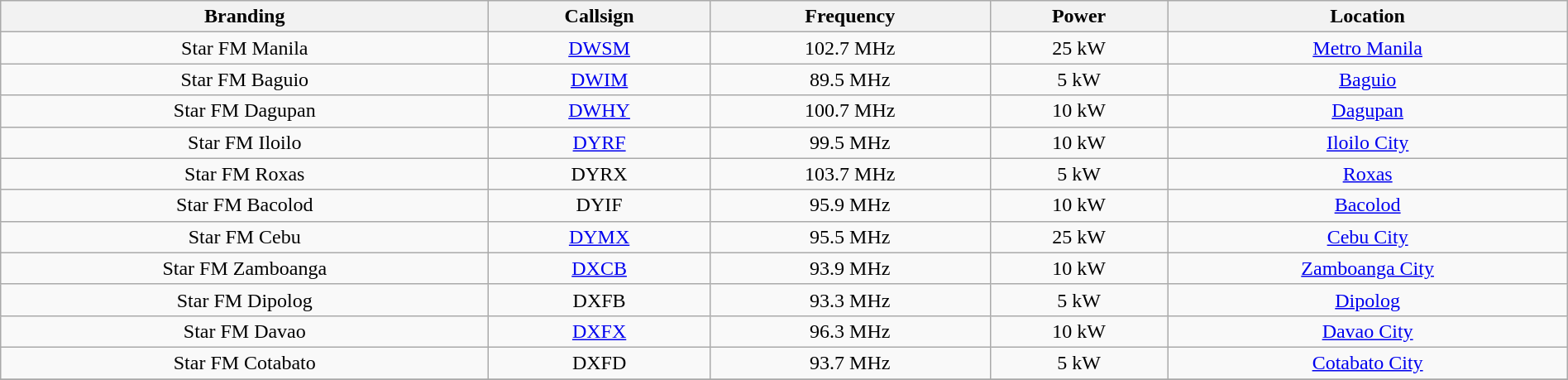<table class="wikitable" style="width:100%; text-align:center;">
<tr>
<th>Branding</th>
<th>Callsign</th>
<th>Frequency</th>
<th>Power</th>
<th>Location</th>
</tr>
<tr>
<td>Star FM Manila</td>
<td><a href='#'>DWSM</a></td>
<td>102.7 MHz</td>
<td>25 kW</td>
<td><a href='#'>Metro Manila</a></td>
</tr>
<tr>
<td>Star FM Baguio</td>
<td><a href='#'>DWIM</a></td>
<td>89.5 MHz</td>
<td>5 kW</td>
<td><a href='#'>Baguio</a></td>
</tr>
<tr>
<td>Star FM Dagupan</td>
<td><a href='#'>DWHY</a></td>
<td>100.7 MHz</td>
<td>10 kW</td>
<td><a href='#'>Dagupan</a></td>
</tr>
<tr>
<td>Star FM Iloilo</td>
<td><a href='#'>DYRF</a></td>
<td>99.5 MHz</td>
<td>10 kW</td>
<td><a href='#'>Iloilo City</a></td>
</tr>
<tr>
<td>Star FM Roxas</td>
<td>DYRX</td>
<td>103.7 MHz</td>
<td>5 kW</td>
<td><a href='#'>Roxas</a></td>
</tr>
<tr>
<td>Star FM Bacolod</td>
<td>DYIF</td>
<td>95.9 MHz</td>
<td>10 kW</td>
<td><a href='#'>Bacolod</a></td>
</tr>
<tr>
<td>Star FM Cebu</td>
<td><a href='#'>DYMX</a></td>
<td>95.5 MHz</td>
<td>25 kW</td>
<td><a href='#'>Cebu City</a></td>
</tr>
<tr>
<td>Star FM Zamboanga</td>
<td><a href='#'>DXCB</a></td>
<td>93.9 MHz</td>
<td>10 kW</td>
<td><a href='#'>Zamboanga City</a></td>
</tr>
<tr>
<td>Star FM Dipolog</td>
<td>DXFB</td>
<td>93.3 MHz</td>
<td>5 kW</td>
<td><a href='#'>Dipolog</a></td>
</tr>
<tr>
<td>Star FM Davao</td>
<td><a href='#'>DXFX</a></td>
<td>96.3 MHz</td>
<td>10 kW</td>
<td><a href='#'>Davao City</a></td>
</tr>
<tr>
<td>Star FM Cotabato</td>
<td>DXFD</td>
<td>93.7 MHz</td>
<td>5 kW</td>
<td><a href='#'>Cotabato City</a></td>
</tr>
<tr>
</tr>
</table>
